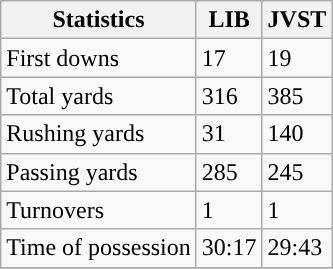<table class="wikitable">
<tr>
<th>Statistics</th>
<th>LIB</th>
<th>JVST</th>
</tr>
<tr>
<td>First downs</td>
<td>17</td>
<td>19</td>
</tr>
<tr>
<td>Total yards</td>
<td>316</td>
<td>385</td>
</tr>
<tr>
<td>Rushing yards</td>
<td>31</td>
<td>140</td>
</tr>
<tr>
<td>Passing yards</td>
<td>285</td>
<td>245</td>
</tr>
<tr>
<td>Turnovers</td>
<td>1</td>
<td>1</td>
</tr>
<tr>
<td>Time of possession</td>
<td>30:17</td>
<td>29:43</td>
</tr>
<tr>
</tr>
</table>
